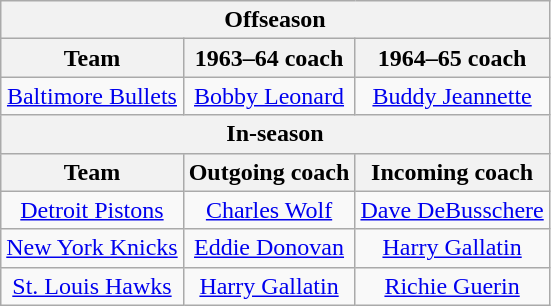<table class="wikitable" border="1" style="text-align: center">
<tr>
<th colspan="3">Offseason</th>
</tr>
<tr>
<th>Team</th>
<th>1963–64 coach</th>
<th>1964–65 coach</th>
</tr>
<tr>
<td><a href='#'>Baltimore Bullets</a></td>
<td><a href='#'>Bobby Leonard</a></td>
<td><a href='#'>Buddy Jeannette</a></td>
</tr>
<tr>
<th colspan="3">In-season</th>
</tr>
<tr>
<th>Team</th>
<th>Outgoing coach</th>
<th>Incoming coach</th>
</tr>
<tr>
<td><a href='#'>Detroit Pistons</a></td>
<td><a href='#'>Charles Wolf</a></td>
<td><a href='#'>Dave DeBusschere</a></td>
</tr>
<tr>
<td><a href='#'>New York Knicks</a></td>
<td><a href='#'>Eddie Donovan</a></td>
<td><a href='#'>Harry Gallatin</a></td>
</tr>
<tr>
<td><a href='#'>St. Louis Hawks</a></td>
<td><a href='#'>Harry Gallatin</a></td>
<td><a href='#'>Richie Guerin</a></td>
</tr>
</table>
